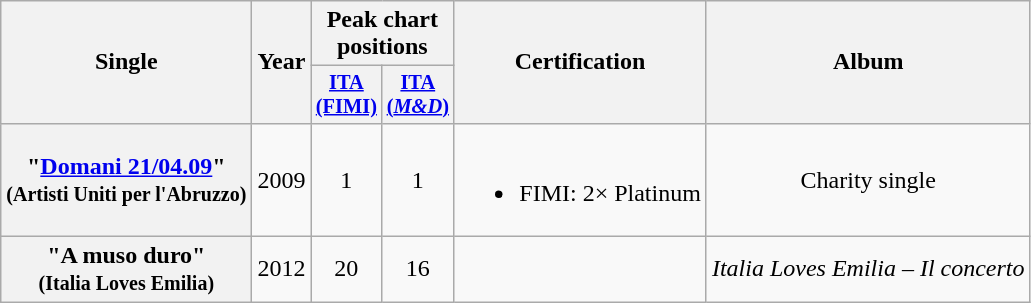<table class="wikitable plainrowheaders" style="text-align:center;">
<tr>
<th scope="col" rowspan="2">Single</th>
<th scope="col" rowspan="2">Year</th>
<th scope="col" colspan="2">Peak chart positions</th>
<th scope="col" rowspan="2">Certification</th>
<th scope="col" rowspan="2">Album</th>
</tr>
<tr>
<th scope="col" style="width:3em;font-size:85%;"><a href='#'>ITA<br>(FIMI)</a><br></th>
<th scope="col" style="width:3em;font-size:85%;"><a href='#'>ITA<br>(<em>M&D</em>)</a><br></th>
</tr>
<tr>
<th scope="row">"<a href='#'>Domani 21/04.09</a>"<br><small>(Artisti Uniti per l'Abruzzo)</small></th>
<td>2009</td>
<td>1</td>
<td>1</td>
<td><br><ul><li>FIMI: 2× Platinum</li></ul></td>
<td>Charity single</td>
</tr>
<tr>
<th scope="row">"A muso duro"<br><small>(Italia Loves Emilia)</small></th>
<td>2012</td>
<td>20</td>
<td>16</td>
<td></td>
<td><em>Italia Loves Emilia – Il concerto</em></td>
</tr>
</table>
